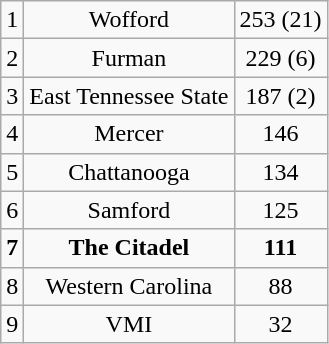<table class="wikitable" style="display: inline-table;">
<tr align="center">
<td>1</td>
<td>Wofford</td>
<td>253 (21)</td>
</tr>
<tr align="center">
<td>2</td>
<td>Furman</td>
<td>229 (6)</td>
</tr>
<tr align="center">
<td>3</td>
<td>East Tennessee State</td>
<td>187 (2)</td>
</tr>
<tr align="center">
<td>4</td>
<td>Mercer</td>
<td>146</td>
</tr>
<tr align="center">
<td>5</td>
<td>Chattanooga</td>
<td>134</td>
</tr>
<tr align="center">
<td>6</td>
<td>Samford</td>
<td>125</td>
</tr>
<tr align="center">
<td><strong>7</strong></td>
<td><strong>The Citadel</strong></td>
<td><strong>111</strong></td>
</tr>
<tr align="center">
<td>8</td>
<td>Western Carolina</td>
<td>88</td>
</tr>
<tr align="center">
<td>9</td>
<td>VMI</td>
<td>32</td>
</tr>
</table>
